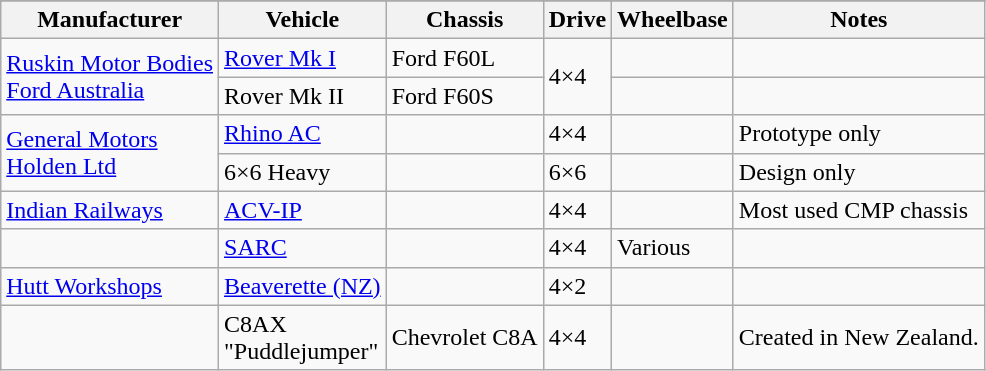<table class="wikitable">
<tr>
</tr>
<tr>
<th>Manufacturer</th>
<th>Vehicle</th>
<th>Chassis</th>
<th>Drive</th>
<th>Wheelbase</th>
<th>Notes</th>
</tr>
<tr>
<td rowspan="2"><a href='#'>Ruskin Motor Bodies</a><br><a href='#'>Ford Australia</a></td>
<td><a href='#'>Rover Mk I</a></td>
<td>Ford F60L</td>
<td rowspan="2">4×4</td>
<td></td>
<td></td>
</tr>
<tr>
<td>Rover Mk II</td>
<td>Ford F60S</td>
<td></td>
<td></td>
</tr>
<tr>
<td rowspan="2"><a href='#'>General Motors<br>Holden Ltd</a></td>
<td><a href='#'>Rhino AC</a></td>
<td></td>
<td>4×4</td>
<td></td>
<td>Prototype only</td>
</tr>
<tr>
<td>6×6 Heavy </td>
<td></td>
<td>6×6</td>
<td></td>
<td>Design only</td>
</tr>
<tr>
<td><a href='#'>Indian Railways</a></td>
<td><a href='#'>ACV-IP</a></td>
<td></td>
<td>4×4</td>
<td></td>
<td>Most used CMP chassis</td>
</tr>
<tr>
<td></td>
<td><a href='#'>SARC</a></td>
<td></td>
<td>4×4</td>
<td>Various</td>
<td></td>
</tr>
<tr>
<td><a href='#'>Hutt Workshops</a></td>
<td><a href='#'>Beaverette (NZ)</a> </td>
<td></td>
<td>4×2</td>
<td></td>
<td></td>
</tr>
<tr>
<td></td>
<td>C8AX<br>"Puddlejumper"</td>
<td>Chevrolet C8A</td>
<td>4×4</td>
<td></td>
<td>Created in New Zealand.</td>
</tr>
</table>
